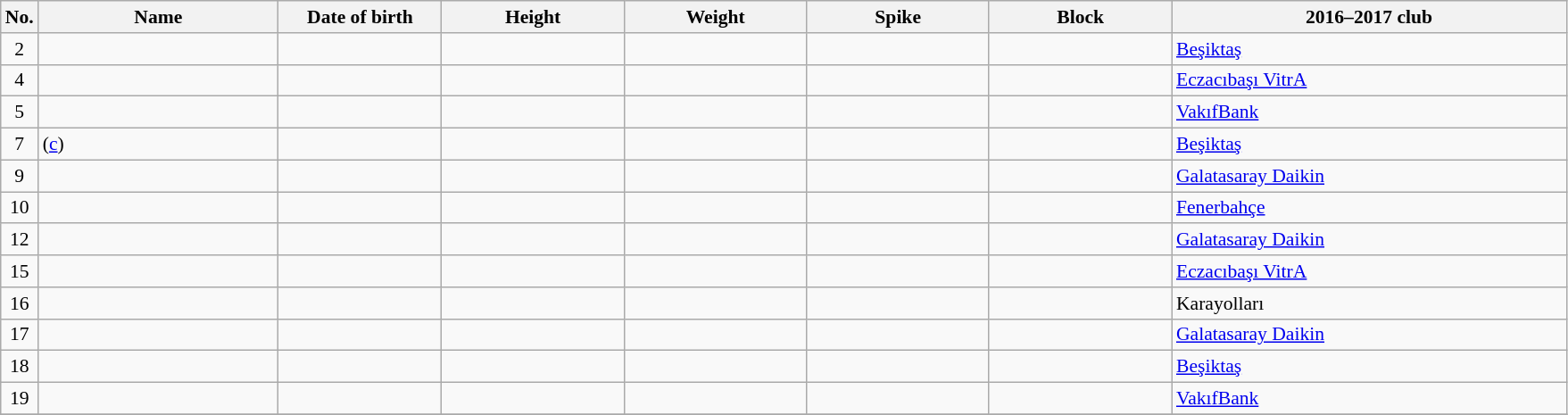<table class="wikitable sortable" style="font-size:90%; text-align:center;">
<tr>
<th>No.</th>
<th style="width:12em">Name</th>
<th style="width:8em">Date of birth</th>
<th style="width:9em">Height</th>
<th style="width:9em">Weight</th>
<th style="width:9em">Spike</th>
<th style="width:9em">Block</th>
<th style="width:20em">2016–2017 club</th>
</tr>
<tr>
<td>2</td>
<td align=left></td>
<td align=right></td>
<td></td>
<td></td>
<td></td>
<td></td>
<td align=left> <a href='#'>Beşiktaş</a></td>
</tr>
<tr>
<td>4</td>
<td align=left></td>
<td align=right></td>
<td></td>
<td></td>
<td></td>
<td></td>
<td align=left> <a href='#'>Eczacıbaşı VitrA</a></td>
</tr>
<tr>
<td>5</td>
<td align=left></td>
<td align=right></td>
<td></td>
<td></td>
<td></td>
<td></td>
<td align=left> <a href='#'>VakıfBank</a></td>
</tr>
<tr>
<td>7</td>
<td align=left> (<a href='#'>c</a>)</td>
<td align=right></td>
<td></td>
<td></td>
<td></td>
<td></td>
<td align=left> <a href='#'>Beşiktaş</a></td>
</tr>
<tr>
<td>9</td>
<td align=left></td>
<td align=right></td>
<td></td>
<td></td>
<td></td>
<td></td>
<td align=left> <a href='#'>Galatasaray Daikin</a></td>
</tr>
<tr>
<td>10</td>
<td align=left></td>
<td align=right></td>
<td></td>
<td></td>
<td></td>
<td></td>
<td align=left> <a href='#'>Fenerbahçe</a></td>
</tr>
<tr>
<td>12</td>
<td align=left></td>
<td align=right></td>
<td></td>
<td></td>
<td></td>
<td></td>
<td align=left> <a href='#'>Galatasaray Daikin</a></td>
</tr>
<tr>
<td>15</td>
<td align=left></td>
<td align=right></td>
<td></td>
<td></td>
<td></td>
<td></td>
<td align=left> <a href='#'>Eczacıbaşı VitrA</a></td>
</tr>
<tr>
<td>16</td>
<td align=left></td>
<td align=right></td>
<td></td>
<td></td>
<td></td>
<td></td>
<td align=left> Karayolları</td>
</tr>
<tr>
<td>17</td>
<td align=left></td>
<td align=right></td>
<td></td>
<td></td>
<td></td>
<td></td>
<td align=left> <a href='#'>Galatasaray Daikin</a></td>
</tr>
<tr>
<td>18</td>
<td align=left></td>
<td align=right></td>
<td></td>
<td></td>
<td></td>
<td></td>
<td align=left> <a href='#'>Beşiktaş</a></td>
</tr>
<tr>
<td>19</td>
<td align=left></td>
<td align=right></td>
<td></td>
<td></td>
<td></td>
<td></td>
<td align=left> <a href='#'>VakıfBank</a></td>
</tr>
<tr>
</tr>
</table>
